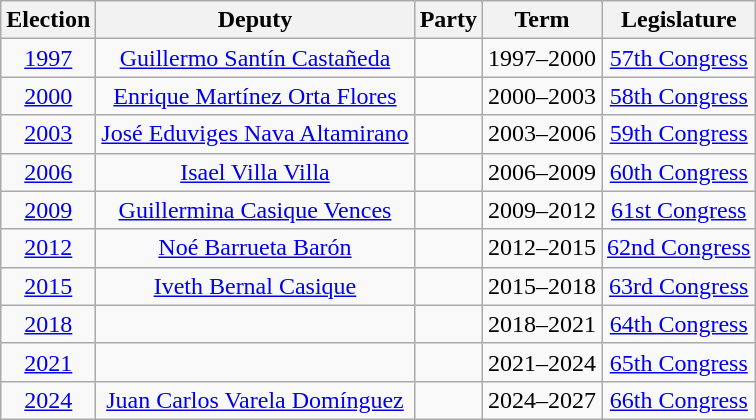<table class="wikitable sortable" style="text-align: center">
<tr>
<th>Election</th>
<th class="unsortable">Deputy</th>
<th class="unsortable">Party</th>
<th class="unsortable">Term</th>
<th class="unsortable">Legislature</th>
</tr>
<tr>
<td><a href='#'>1997</a></td>
<td><a href='#'>Guillermo Santín Castañeda</a></td>
<td></td>
<td>1997–2000</td>
<td><a href='#'>57th Congress</a></td>
</tr>
<tr>
<td><a href='#'>2000</a></td>
<td><a href='#'>Enrique Martínez Orta Flores</a></td>
<td></td>
<td>2000–2003</td>
<td><a href='#'>58th Congress</a></td>
</tr>
<tr>
<td><a href='#'>2003</a></td>
<td><a href='#'>José Eduviges Nava Altamirano</a></td>
<td></td>
<td>2003–2006</td>
<td><a href='#'>59th Congress</a></td>
</tr>
<tr>
<td><a href='#'>2006</a></td>
<td><a href='#'>Isael Villa Villa</a></td>
<td></td>
<td>2006–2009</td>
<td><a href='#'>60th Congress</a></td>
</tr>
<tr>
<td><a href='#'>2009</a></td>
<td><a href='#'>Guillermina Casique Vences</a></td>
<td></td>
<td>2009–2012</td>
<td><a href='#'>61st Congress</a></td>
</tr>
<tr>
<td><a href='#'>2012</a></td>
<td><a href='#'>Noé Barrueta Barón</a></td>
<td></td>
<td>2012–2015</td>
<td><a href='#'>62nd Congress</a></td>
</tr>
<tr>
<td><a href='#'>2015</a></td>
<td><a href='#'>Iveth Bernal Casique</a></td>
<td></td>
<td>2015–2018</td>
<td><a href='#'>63rd Congress</a></td>
</tr>
<tr>
<td><a href='#'>2018</a></td>
<td></td>
<td></td>
<td>2018–2021</td>
<td><a href='#'>64th Congress</a></td>
</tr>
<tr>
<td><a href='#'>2021</a></td>
<td></td>
<td></td>
<td>2021–2024</td>
<td><a href='#'>65th Congress</a></td>
</tr>
<tr>
<td><a href='#'>2024</a></td>
<td><a href='#'>Juan Carlos Varela Domínguez</a></td>
<td></td>
<td>2024–2027</td>
<td><a href='#'>66th Congress</a></td>
</tr>
</table>
